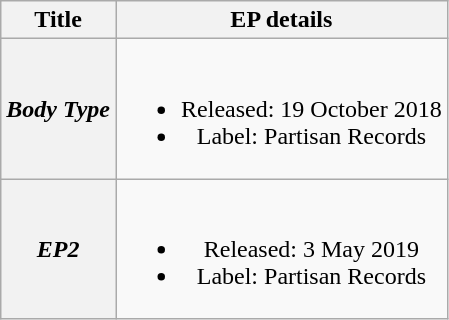<table class="wikitable plainrowheaders" style="text-align:center;">
<tr>
<th scope="col">Title</th>
<th scope="col">EP details</th>
</tr>
<tr>
<th scope="row"><em>Body Type</em></th>
<td><br><ul><li>Released: 19 October 2018</li><li>Label: Partisan Records</li></ul></td>
</tr>
<tr>
<th scope="row"><em>EP2</em></th>
<td><br><ul><li>Released: 3 May 2019</li><li>Label: Partisan Records</li></ul></td>
</tr>
</table>
